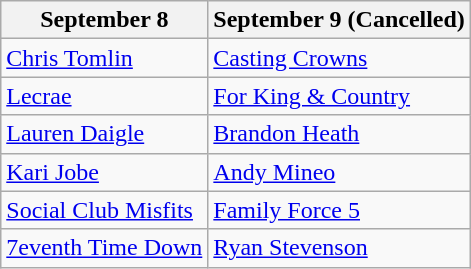<table class="wikitable">
<tr>
<th>September 8</th>
<th>September 9 (Cancelled)</th>
</tr>
<tr>
<td><a href='#'>Chris Tomlin</a></td>
<td><a href='#'>Casting Crowns</a></td>
</tr>
<tr>
<td><a href='#'>Lecrae</a></td>
<td><a href='#'> For King & Country</a></td>
</tr>
<tr>
<td><a href='#'>Lauren Daigle</a></td>
<td><a href='#'>Brandon Heath</a></td>
</tr>
<tr>
<td><a href='#'>Kari Jobe</a></td>
<td><a href='#'>Andy Mineo</a></td>
</tr>
<tr>
<td><a href='#'>Social Club Misfits</a></td>
<td><a href='#'>Family Force 5</a></td>
</tr>
<tr>
<td><a href='#'>7eventh Time Down</a></td>
<td><a href='#'>Ryan Stevenson</a></td>
</tr>
</table>
